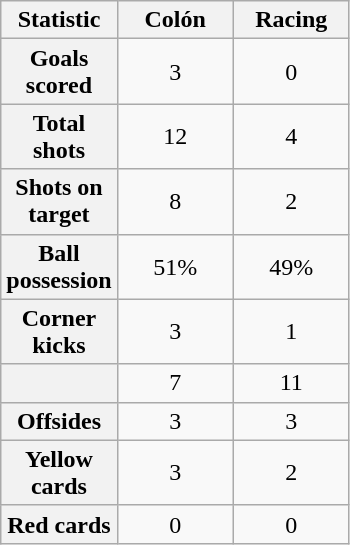<table class="wikitable" style="text-align:center">
<tr>
<th scope="col" style="width:70px">Statistic</th>
<th scope="col" style="width:70px">Colón</th>
<th scope="col" style="width:70px">Racing</th>
</tr>
<tr>
<th scope=row>Goals scored</th>
<td>3</td>
<td>0</td>
</tr>
<tr>
<th scope=row>Total shots</th>
<td>12</td>
<td>4</td>
</tr>
<tr>
<th scope=row>Shots on target</th>
<td>8</td>
<td>2</td>
</tr>
<tr>
<th scope=row>Ball possession</th>
<td>51%</td>
<td>49%</td>
</tr>
<tr>
<th scope=row>Corner kicks</th>
<td>3</td>
<td>1</td>
</tr>
<tr>
<th scope=row></th>
<td>7</td>
<td>11</td>
</tr>
<tr>
<th scope=row>Offsides</th>
<td>3</td>
<td>3</td>
</tr>
<tr>
<th scope=row>Yellow cards</th>
<td>3</td>
<td>2</td>
</tr>
<tr>
<th scope=row>Red cards</th>
<td>0</td>
<td>0</td>
</tr>
</table>
